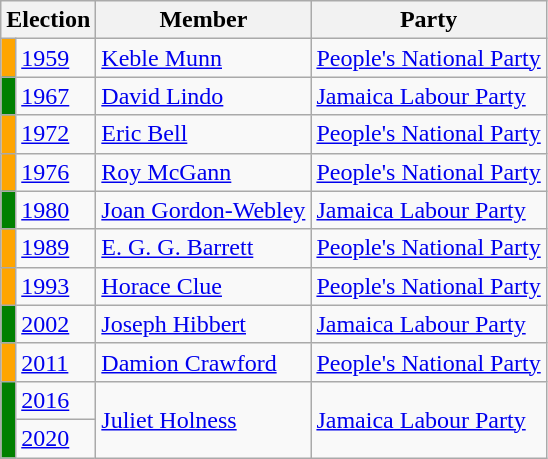<table class="wikitable">
<tr>
<th colspan="2">Election</th>
<th>Member</th>
<th>Party</th>
</tr>
<tr>
<td style="background-color: orange"></td>
<td><a href='#'>1959</a></td>
<td><a href='#'>Keble Munn</a></td>
<td><a href='#'>People's National Party</a></td>
</tr>
<tr>
<td style="background-color: green"></td>
<td><a href='#'>1967</a></td>
<td><a href='#'>David Lindo</a></td>
<td><a href='#'>Jamaica Labour Party</a></td>
</tr>
<tr>
<td style="background-color: orange"></td>
<td><a href='#'>1972</a></td>
<td><a href='#'>Eric Bell</a></td>
<td><a href='#'>People's National Party</a></td>
</tr>
<tr>
<td style="background-color: orange"></td>
<td><a href='#'>1976</a></td>
<td><a href='#'>Roy McGann</a></td>
<td><a href='#'>People's National Party</a></td>
</tr>
<tr>
<td style="background-color: green"></td>
<td><a href='#'>1980</a></td>
<td><a href='#'>Joan Gordon-Webley</a></td>
<td><a href='#'>Jamaica Labour Party</a></td>
</tr>
<tr>
<td style="background-color: orange"></td>
<td><a href='#'>1989</a></td>
<td><a href='#'>E. G. G. Barrett</a></td>
<td><a href='#'>People's National Party</a></td>
</tr>
<tr>
<td style="background-color: orange"></td>
<td><a href='#'>1993</a></td>
<td><a href='#'>Horace Clue</a></td>
<td><a href='#'>People's National Party</a></td>
</tr>
<tr>
<td style="background-color: green"></td>
<td><a href='#'>2002</a></td>
<td><a href='#'>Joseph Hibbert</a></td>
<td><a href='#'>Jamaica Labour Party</a></td>
</tr>
<tr>
<td style="background-color: orange"></td>
<td><a href='#'>2011</a></td>
<td><a href='#'>Damion Crawford</a></td>
<td><a href='#'>People's National Party</a></td>
</tr>
<tr>
<td rowspan="2" style="background-color: green"></td>
<td><a href='#'>2016</a></td>
<td rowspan="2"><a href='#'>Juliet Holness</a></td>
<td rowspan="2"><a href='#'>Jamaica Labour Party</a></td>
</tr>
<tr>
<td><a href='#'>2020</a></td>
</tr>
</table>
